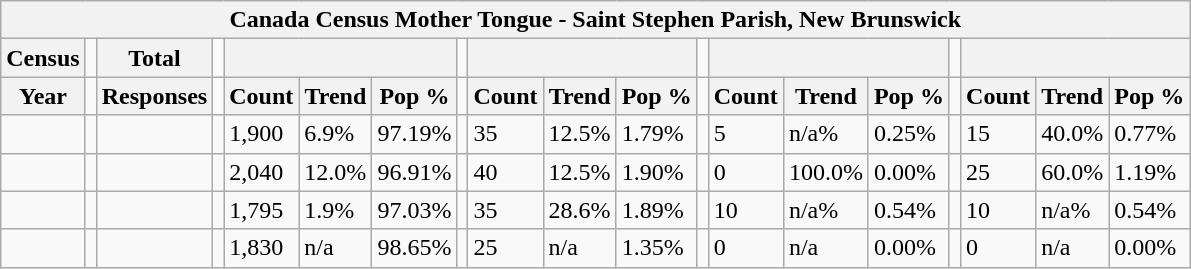<table class="wikitable">
<tr>
<th colspan="19">Canada Census Mother Tongue - Saint Stephen Parish, New Brunswick</th>
</tr>
<tr>
<th>Census</th>
<td></td>
<th>Total</th>
<td colspan="1"></td>
<th colspan="3"></th>
<td colspan="1"></td>
<th colspan="3"></th>
<td colspan="1"></td>
<th colspan="3"></th>
<td colspan="1"></td>
<th colspan="3"></th>
</tr>
<tr>
<th>Year</th>
<td></td>
<th>Responses</th>
<td></td>
<th>Count</th>
<th>Trend</th>
<th>Pop %</th>
<td></td>
<th>Count</th>
<th>Trend</th>
<th>Pop %</th>
<td></td>
<th>Count</th>
<th>Trend</th>
<th>Pop %</th>
<td></td>
<th>Count</th>
<th>Trend</th>
<th>Pop %</th>
</tr>
<tr>
<td></td>
<td></td>
<td></td>
<td></td>
<td>1,900</td>
<td> 6.9%</td>
<td>97.19%</td>
<td></td>
<td>35</td>
<td> 12.5%</td>
<td>1.79%</td>
<td></td>
<td>5</td>
<td> n/a%</td>
<td>0.25%</td>
<td></td>
<td>15</td>
<td> 40.0%</td>
<td>0.77%</td>
</tr>
<tr>
<td></td>
<td></td>
<td></td>
<td></td>
<td>2,040</td>
<td> 12.0%</td>
<td>96.91%</td>
<td></td>
<td>40</td>
<td> 12.5%</td>
<td>1.90%</td>
<td></td>
<td>0</td>
<td> 100.0%</td>
<td>0.00%</td>
<td></td>
<td>25</td>
<td> 60.0%</td>
<td>1.19%</td>
</tr>
<tr>
<td></td>
<td></td>
<td></td>
<td></td>
<td>1,795</td>
<td> 1.9%</td>
<td>97.03%</td>
<td></td>
<td>35</td>
<td> 28.6%</td>
<td>1.89%</td>
<td></td>
<td>10</td>
<td> n/a%</td>
<td>0.54%</td>
<td></td>
<td>10</td>
<td> n/a%</td>
<td>0.54%</td>
</tr>
<tr>
<td></td>
<td></td>
<td></td>
<td></td>
<td>1,830</td>
<td>n/a</td>
<td>98.65%</td>
<td></td>
<td>25</td>
<td>n/a</td>
<td>1.35%</td>
<td></td>
<td>0</td>
<td>n/a</td>
<td>0.00%</td>
<td></td>
<td>0</td>
<td>n/a</td>
<td>0.00%</td>
</tr>
</table>
